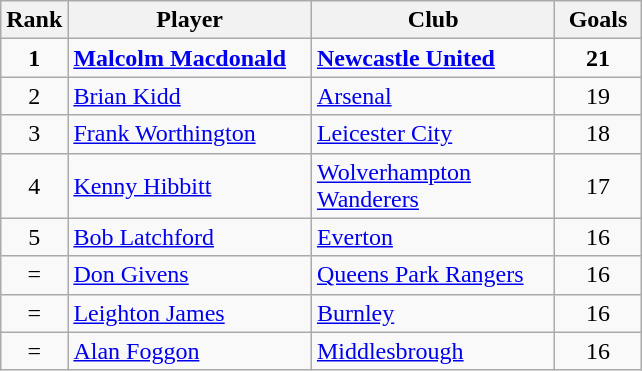<table class="wikitable" style="text-align: left;">
<tr>
<th width=20>Rank</th>
<th width=155>Player</th>
<th width=155>Club</th>
<th width=50>Goals</th>
</tr>
<tr>
<td align=center><strong>1</strong></td>
<td> <strong> <a href='#'>Malcolm Macdonald</a> </strong></td>
<td><strong> <a href='#'>Newcastle United</a> </strong></td>
<td align=center><strong>21</strong></td>
</tr>
<tr>
<td align=center>2</td>
<td> <a href='#'>Brian Kidd</a></td>
<td><a href='#'>Arsenal</a></td>
<td align=center>19</td>
</tr>
<tr>
<td align=center>3</td>
<td> <a href='#'>Frank Worthington</a></td>
<td><a href='#'>Leicester City</a></td>
<td align=center>18</td>
</tr>
<tr>
<td align=center>4</td>
<td> <a href='#'>Kenny Hibbitt</a></td>
<td><a href='#'>Wolverhampton Wanderers</a></td>
<td align=center>17</td>
</tr>
<tr>
<td align=center>5</td>
<td> <a href='#'>Bob Latchford</a></td>
<td><a href='#'>Everton</a></td>
<td align=center>16</td>
</tr>
<tr>
<td align=center>=</td>
<td> <a href='#'>Don Givens</a></td>
<td><a href='#'>Queens Park Rangers</a></td>
<td align=center>16</td>
</tr>
<tr>
<td align=center>=</td>
<td> <a href='#'>Leighton James</a></td>
<td><a href='#'>Burnley</a></td>
<td align=center>16</td>
</tr>
<tr>
<td align=center>=</td>
<td> <a href='#'>Alan Foggon</a></td>
<td><a href='#'>Middlesbrough</a></td>
<td align=center>16</td>
</tr>
</table>
